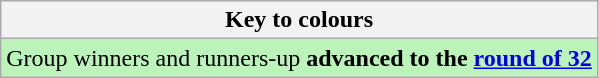<table class="wikitable">
<tr>
<th>Key to colours</th>
</tr>
<tr bgcolor=#BBF3BB>
<td>Group winners and runners-up <strong>advanced to the <a href='#'>round of 32</a></strong></td>
</tr>
</table>
